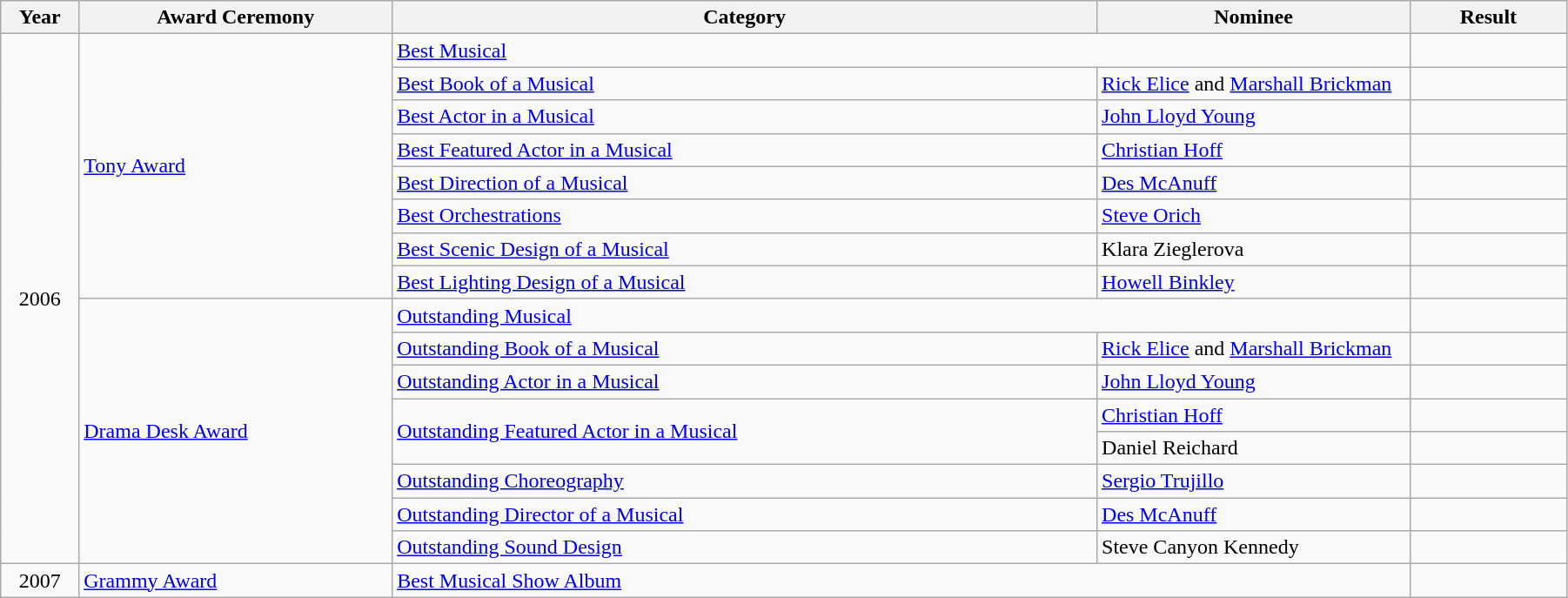<table class="wikitable" style="width:95%;">
<tr>
<th style="width:5%;">Year</th>
<th style="width:20%;">Award Ceremony</th>
<th style="width:45%;">Category</th>
<th style="width:20%;">Nominee</th>
<th style="width:10%;">Result</th>
</tr>
<tr>
<td rowspan="16" style="text-align:center;">2006</td>
<td rowspan="8"><a href='#'>Tony Award</a></td>
<td colspan="2"><a href='#'>Best Musical</a></td>
<td></td>
</tr>
<tr>
<td><a href='#'>Best Book of a Musical</a></td>
<td><a href='#'>Rick Elice</a> and <a href='#'>Marshall Brickman</a></td>
<td></td>
</tr>
<tr>
<td><a href='#'>Best Actor in a Musical</a></td>
<td><a href='#'>John Lloyd Young</a></td>
<td></td>
</tr>
<tr>
<td><a href='#'>Best Featured Actor in a Musical</a></td>
<td><a href='#'>Christian Hoff</a></td>
<td></td>
</tr>
<tr>
<td><a href='#'>Best Direction of a Musical</a></td>
<td><a href='#'>Des McAnuff</a></td>
<td></td>
</tr>
<tr>
<td><a href='#'>Best Orchestrations</a></td>
<td><a href='#'>Steve Orich</a></td>
<td></td>
</tr>
<tr>
<td><a href='#'>Best Scenic Design of a Musical</a></td>
<td>Klara Zieglerova</td>
<td></td>
</tr>
<tr>
<td><a href='#'>Best Lighting Design of a Musical</a></td>
<td><a href='#'>Howell Binkley</a></td>
<td></td>
</tr>
<tr>
<td rowspan="8"><a href='#'>Drama Desk Award</a></td>
<td colspan="2"><a href='#'>Outstanding Musical</a></td>
<td></td>
</tr>
<tr>
<td><a href='#'>Outstanding Book of a Musical</a></td>
<td><a href='#'>Rick Elice</a> and <a href='#'>Marshall Brickman</a></td>
<td></td>
</tr>
<tr>
<td><a href='#'>Outstanding Actor in a Musical</a></td>
<td><a href='#'>John Lloyd Young</a></td>
<td></td>
</tr>
<tr>
<td rowspan="2"><a href='#'>Outstanding Featured Actor in a Musical</a></td>
<td><a href='#'>Christian Hoff</a></td>
<td></td>
</tr>
<tr>
<td>Daniel Reichard</td>
<td></td>
</tr>
<tr>
<td><a href='#'>Outstanding Choreography</a></td>
<td><a href='#'>Sergio Trujillo</a></td>
<td></td>
</tr>
<tr>
<td><a href='#'>Outstanding Director of a Musical</a></td>
<td><a href='#'>Des McAnuff</a></td>
<td></td>
</tr>
<tr>
<td><a href='#'>Outstanding Sound Design</a></td>
<td>Steve Canyon Kennedy</td>
<td></td>
</tr>
<tr>
<td style="text-align:center;">2007</td>
<td><a href='#'>Grammy Award</a></td>
<td colspan="2"><a href='#'>Best Musical Show Album</a></td>
<td></td>
</tr>
</table>
